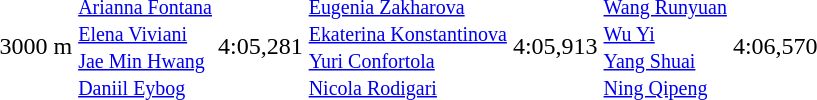<table>
<tr>
<td>3000 m</td>
<td><small> <a href='#'>Arianna Fontana</a><br> <a href='#'>Elena Viviani</a><br> <a href='#'>Jae Min Hwang</a><br> <a href='#'>Daniil Eybog</a></small></td>
<td>4:05,281</td>
<td><small> <a href='#'>Eugenia Zakharova</a><br> <a href='#'>Ekaterina Konstantinova</a><br> <a href='#'>Yuri Confortola</a><br> <a href='#'>Nicola Rodigari</a></small></td>
<td>4:05,913</td>
<td><small> <a href='#'>Wang Runyuan</a><br> <a href='#'>Wu Yi</a><br> <a href='#'>Yang Shuai</a><br> <a href='#'>Ning Qipeng</a></small></td>
<td>4:06,570</td>
</tr>
</table>
